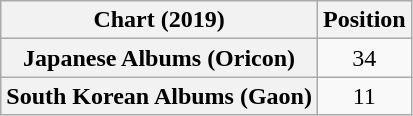<table class="wikitable sortable plainrowheaders" style="text-align:center;">
<tr>
<th>Chart (2019)</th>
<th>Position</th>
</tr>
<tr>
<th scope="row">Japanese Albums (Oricon)</th>
<td>34</td>
</tr>
<tr>
<th scope="row">South Korean Albums (Gaon)</th>
<td>11</td>
</tr>
</table>
